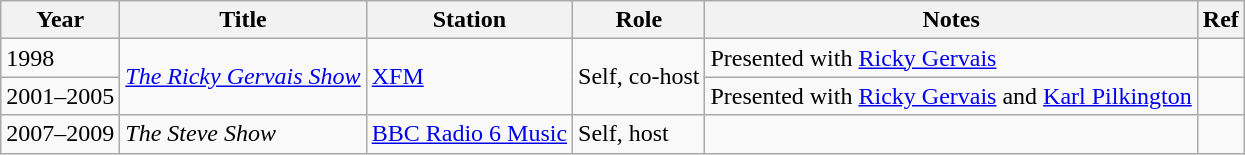<table class="wikitable">
<tr>
<th>Year</th>
<th>Title</th>
<th>Station</th>
<th>Role</th>
<th>Notes</th>
<th>Ref</th>
</tr>
<tr>
<td>1998</td>
<td rowspan="2"><em><a href='#'>The Ricky Gervais Show</a></em></td>
<td rowspan="2"><a href='#'>XFM</a></td>
<td rowspan="2">Self, co-host</td>
<td>Presented with <a href='#'>Ricky Gervais</a></td>
<td></td>
</tr>
<tr>
<td>2001–2005</td>
<td>Presented with <a href='#'>Ricky Gervais</a> and <a href='#'>Karl Pilkington</a></td>
<td></td>
</tr>
<tr>
<td>2007–2009</td>
<td><em>The Steve Show</em></td>
<td><a href='#'>BBC Radio 6 Music</a></td>
<td>Self, host</td>
<td></td>
<td></td>
</tr>
</table>
